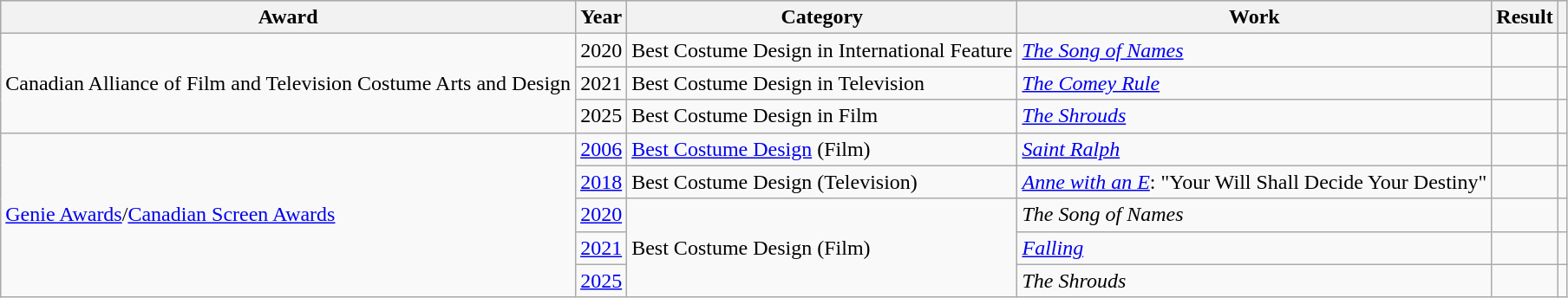<table class="wikitable sortable">
<tr style="background:#ccc; text-align:center;">
<th>Award</th>
<th>Year</th>
<th>Category</th>
<th>Work</th>
<th>Result</th>
<th class="unsortable"></th>
</tr>
<tr>
<td rowspan=3>Canadian Alliance of Film and Television Costume Arts and Design</td>
<td>2020</td>
<td>Best Costume Design in International Feature</td>
<td><em><a href='#'>The Song of Names</a></em></td>
<td></td>
<td></td>
</tr>
<tr>
<td>2021</td>
<td>Best Costume Design in Television</td>
<td><em><a href='#'>The Comey Rule</a></em></td>
<td></td>
<td></td>
</tr>
<tr>
<td>2025</td>
<td>Best Costume Design in Film</td>
<td><em><a href='#'>The Shrouds</a></em></td>
<td></td>
<td></td>
</tr>
<tr>
<td rowspan=5><a href='#'>Genie Awards</a>/<a href='#'>Canadian Screen Awards</a></td>
<td><a href='#'>2006</a></td>
<td><a href='#'>Best Costume Design</a> (Film)</td>
<td><em><a href='#'>Saint Ralph</a></em></td>
<td></td>
<td></td>
</tr>
<tr>
<td><a href='#'>2018</a></td>
<td>Best Costume Design (Television)</td>
<td><em><a href='#'>Anne with an E</a></em>: "Your Will Shall Decide Your Destiny"</td>
<td></td>
<td></td>
</tr>
<tr>
<td><a href='#'>2020</a></td>
<td rowspan=3>Best Costume Design (Film)</td>
<td><em>The Song of Names</em></td>
<td></td>
<td></td>
</tr>
<tr>
<td><a href='#'>2021</a></td>
<td><em><a href='#'>Falling</a></em></td>
<td></td>
<td></td>
</tr>
<tr>
<td><a href='#'>2025</a></td>
<td><em>The Shrouds</em></td>
<td></td>
<td></td>
</tr>
</table>
